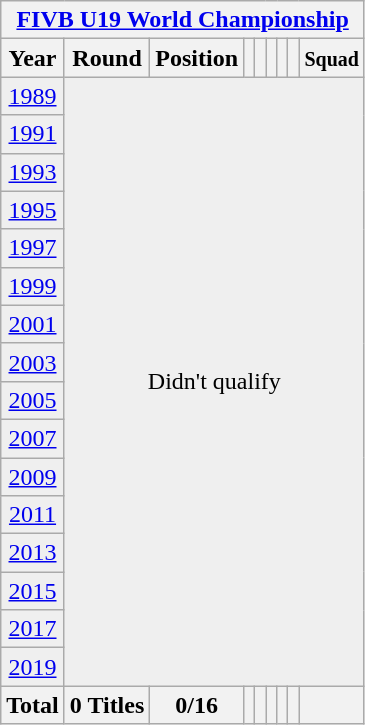<table class="wikitable" style="text-align: center;">
<tr>
<th colspan=9><a href='#'>FIVB U19 World Championship</a></th>
</tr>
<tr>
<th>Year</th>
<th>Round</th>
<th>Position</th>
<th></th>
<th></th>
<th></th>
<th></th>
<th></th>
<th><small>Squad</small></th>
</tr>
<tr bgcolor="efefef">
<td> <a href='#'>1989</a></td>
<td colspan=9 rowspan=16>Didn't qualify</td>
</tr>
<tr bgcolor="efefef">
<td> <a href='#'>1991</a></td>
</tr>
<tr bgcolor="efefef">
<td> <a href='#'>1993</a></td>
</tr>
<tr bgcolor="efefef">
<td> <a href='#'>1995</a></td>
</tr>
<tr bgcolor="efefef">
<td> <a href='#'>1997</a></td>
</tr>
<tr bgcolor="efefef">
<td> <a href='#'>1999</a></td>
</tr>
<tr bgcolor="efefef">
<td> <a href='#'>2001</a></td>
</tr>
<tr bgcolor="efefef">
<td> <a href='#'>2003</a></td>
</tr>
<tr bgcolor="efefef">
<td> <a href='#'>2005</a></td>
</tr>
<tr bgcolor="efefef">
<td> <a href='#'>2007</a></td>
</tr>
<tr bgcolor="efefef">
<td> <a href='#'>2009</a></td>
</tr>
<tr bgcolor="efefef">
<td> <a href='#'>2011</a></td>
</tr>
<tr bgcolor="efefef">
<td> <a href='#'>2013</a></td>
</tr>
<tr bgcolor="efefef">
<td> <a href='#'>2015</a></td>
</tr>
<tr bgcolor="efefef">
<td> <a href='#'>2017</a></td>
</tr>
<tr bgcolor="efefef">
<td> <a href='#'>2019</a></td>
</tr>
<tr>
<th>Total</th>
<th>0 Titles</th>
<th>0/16</th>
<th></th>
<th></th>
<th></th>
<th></th>
<th></th>
<th></th>
</tr>
</table>
